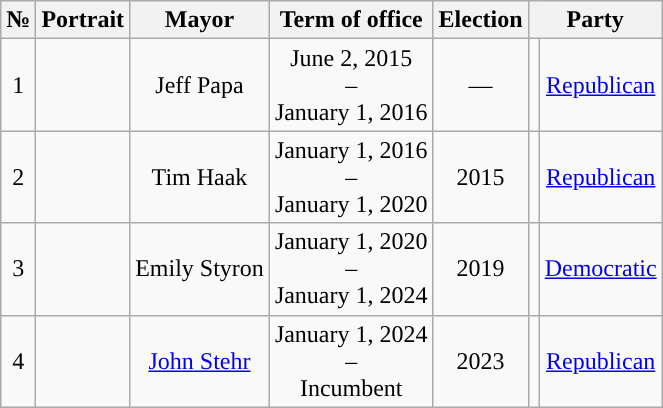<table class="wikitable" style="text-align: center">
<tr>
<th>№</th>
<th>Portrait</th>
<th>Mayor</th>
<th>Term of office</th>
<th>Election</th>
<th colspan=2>Party</th>
</tr>
<tr>
<td>1</td>
<td></td>
<td>Jeff Papa</td>
<td>June 2, 2015<br>–<br>January 1, 2016</td>
<td>—</td>
<td style="background-color:"></td>
<td><a href='#'>Republican</a></td>
</tr>
<tr>
<td>2</td>
<td></td>
<td>Tim Haak</td>
<td>January 1, 2016<br>–<br>January 1, 2020</td>
<td>2015</td>
<td style="background-color:"></td>
<td><a href='#'>Republican</a></td>
</tr>
<tr>
<td>3</td>
<td></td>
<td>Emily Styron</td>
<td>January 1, 2020<br>–<br>January 1, 2024</td>
<td>2019</td>
<td style="background-color:"></td>
<td><a href='#'>Democratic</a></td>
</tr>
<tr>
<td>4</td>
<td></td>
<td><a href='#'>John Stehr</a></td>
<td>January 1, 2024<br>–<br>Incumbent</td>
<td>2023</td>
<td style="background-color:"></td>
<td><a href='#'>Republican</a></td>
</tr>
</table>
